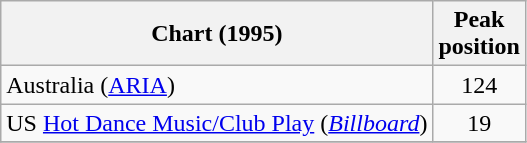<table class="wikitable">
<tr>
<th>Chart (1995)</th>
<th>Peak<br>position</th>
</tr>
<tr>
<td align="left">Australia (<a href='#'>ARIA</a>)</td>
<td align="center">124</td>
</tr>
<tr>
<td align="left">US <a href='#'>Hot Dance Music/Club Play</a> (<em><a href='#'>Billboard</a></em>)</td>
<td align="center">19</td>
</tr>
<tr>
</tr>
</table>
